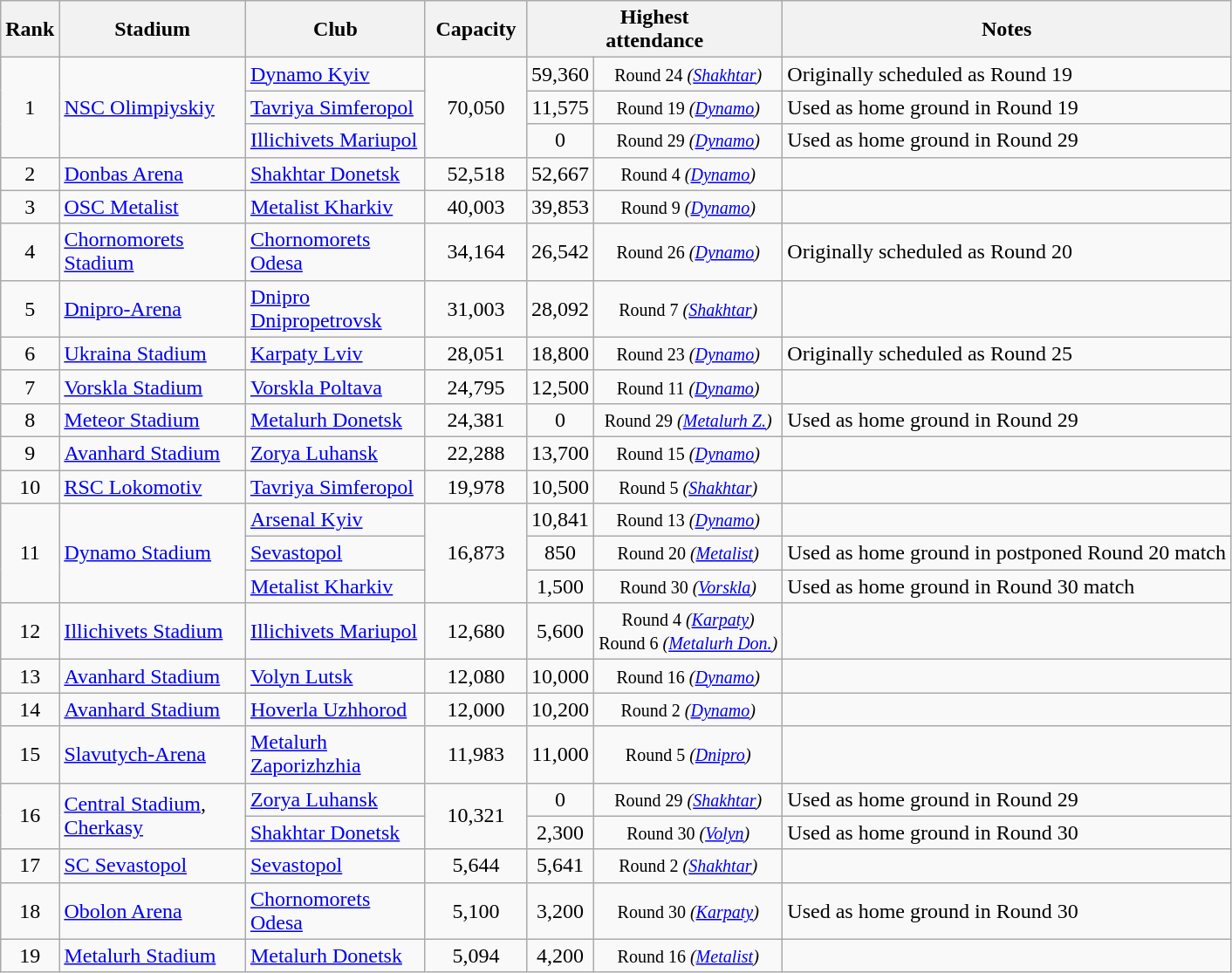<table class="wikitable sortable" style="text-align:left;">
<tr>
<th width=25>Rank</th>
<th width=135>Stadium</th>
<th width=130>Club</th>
<th width=70>Capacity</th>
<th width=175 colspan=2>Highest<br>attendance</th>
<th>Notes</th>
</tr>
<tr>
<td rowspan=3 align=center>1</td>
<td rowspan=3><a href='#'>NSC Olimpiyskiy</a></td>
<td><a href='#'>Dynamo Kyiv</a></td>
<td rowspan=3 align=center>70,050</td>
<td align=center>59,360</td>
<td align=center><small>Round 24 <em>(<a href='#'>Shakhtar</a>)</em></small></td>
<td>Originally scheduled as Round 19</td>
</tr>
<tr>
<td><a href='#'>Tavriya Simferopol</a></td>
<td align=center>11,575</td>
<td align=center><small>Round 19 <em>(<a href='#'>Dynamo</a>)</em></small></td>
<td>Used as home ground in Round 19</td>
</tr>
<tr>
<td><a href='#'>Illichivets Mariupol</a></td>
<td align=center>0</td>
<td align=center><small>Round 29 <em>(<a href='#'>Dynamo</a>)</em></small></td>
<td>Used as home ground in Round 29</td>
</tr>
<tr>
<td align=center>2</td>
<td><a href='#'>Donbas Arena</a></td>
<td><a href='#'>Shakhtar Donetsk</a></td>
<td align=center>52,518</td>
<td align=center>52,667</td>
<td align=center><small>Round 4 <em>(<a href='#'>Dynamo</a>)</em></small></td>
<td></td>
</tr>
<tr>
<td align=center>3</td>
<td><a href='#'>OSC Metalist</a></td>
<td><a href='#'>Metalist Kharkiv</a></td>
<td align=center>40,003</td>
<td align=center>39,853</td>
<td align=center><small>Round 9 <em>(<a href='#'>Dynamo</a>)</em></small></td>
<td></td>
</tr>
<tr>
<td align=center>4</td>
<td><a href='#'>Chornomorets Stadium</a></td>
<td><a href='#'>Chornomorets Odesa</a></td>
<td align=center>34,164</td>
<td align=center>26,542</td>
<td align=center><small>Round 26 <em>(<a href='#'>Dynamo</a>)</em></small></td>
<td>Originally scheduled as Round 20</td>
</tr>
<tr>
<td align=center>5</td>
<td><a href='#'>Dnipro-Arena</a></td>
<td><a href='#'>Dnipro Dnipropetrovsk</a></td>
<td align=center>31,003</td>
<td align=center>28,092</td>
<td align=center><small>Round 7 <em>(<a href='#'>Shakhtar</a>)</em></small></td>
<td></td>
</tr>
<tr>
<td align=center>6</td>
<td><a href='#'>Ukraina Stadium</a></td>
<td><a href='#'>Karpaty Lviv</a></td>
<td align=center>28,051</td>
<td align=center>18,800</td>
<td align=center><small>Round 23 <em>(<a href='#'>Dynamo</a>)</em></small></td>
<td>Originally scheduled as Round 25</td>
</tr>
<tr>
<td align=center>7</td>
<td><a href='#'>Vorskla Stadium</a></td>
<td><a href='#'>Vorskla Poltava</a></td>
<td align=center>24,795</td>
<td align=center>12,500</td>
<td align=center><small>Round 11 <em>(<a href='#'>Dynamo</a>)</em></small></td>
<td></td>
</tr>
<tr>
<td align=center>8</td>
<td><a href='#'>Meteor Stadium</a></td>
<td><a href='#'>Metalurh Donetsk</a></td>
<td align=center>24,381</td>
<td align=center>0</td>
<td align=center><small>Round 29 <em>(<a href='#'>Metalurh Z.</a>)</em></small></td>
<td>Used as home ground in Round 29</td>
</tr>
<tr>
<td align=center>9</td>
<td><a href='#'>Avanhard Stadium</a></td>
<td><a href='#'>Zorya Luhansk</a></td>
<td align=center>22,288</td>
<td align=center>13,700</td>
<td align=center><small>Round 15 <em>(<a href='#'>Dynamo</a>)</em></small></td>
<td></td>
</tr>
<tr>
<td align=center>10</td>
<td><a href='#'>RSC Lokomotiv</a></td>
<td><a href='#'>Tavriya Simferopol</a></td>
<td align=center>19,978</td>
<td align=center>10,500</td>
<td align=center><small>Round 5 <em>(<a href='#'>Shakhtar</a>)</em></small></td>
<td></td>
</tr>
<tr>
<td rowspan=3 align=center>11</td>
<td rowspan=3><a href='#'>Dynamo Stadium</a></td>
<td><a href='#'>Arsenal Kyiv</a></td>
<td rowspan=3 align=center>16,873</td>
<td align=center>10,841</td>
<td align=center><small>Round 13 <em>(<a href='#'>Dynamo</a>)</em></small></td>
<td></td>
</tr>
<tr>
<td><a href='#'>Sevastopol</a></td>
<td align=center>850</td>
<td align=center><small>Round 20 <em>(<a href='#'>Metalist</a>)</em></small></td>
<td>Used as home ground in postponed Round 20 match</td>
</tr>
<tr>
<td><a href='#'>Metalist Kharkiv</a></td>
<td align=center>1,500</td>
<td align=center><small>Round 30 <em>(<a href='#'>Vorskla</a>)</em></small></td>
<td>Used as home ground in Round 30 match</td>
</tr>
<tr>
<td align=center>12</td>
<td><a href='#'>Illichivets Stadium</a></td>
<td><a href='#'>Illichivets Mariupol</a></td>
<td align=center>12,680</td>
<td align=center>5,600</td>
<td align=center><small>Round 4 <em>(<a href='#'>Karpaty</a>)</em></small><br><small>Round 6 <em>(<a href='#'>Metalurh Don.</a>)</em></small></td>
<td></td>
</tr>
<tr>
<td align=center>13</td>
<td><a href='#'>Avanhard Stadium</a></td>
<td><a href='#'>Volyn Lutsk</a></td>
<td align=center>12,080</td>
<td align=center>10,000</td>
<td align=center><small>Round 16 <em>(<a href='#'>Dynamo</a>)</em></small></td>
<td></td>
</tr>
<tr>
<td align=center>14</td>
<td><a href='#'>Avanhard Stadium</a></td>
<td><a href='#'>Hoverla Uzhhorod</a></td>
<td align=center>12,000</td>
<td align=center>10,200</td>
<td align=center><small>Round 2 <em>(<a href='#'>Dynamo</a>)</em></small></td>
<td></td>
</tr>
<tr>
<td align=center>15</td>
<td><a href='#'>Slavutych-Arena</a></td>
<td><a href='#'>Metalurh Zaporizhzhia</a></td>
<td align=center>11,983</td>
<td align=center>11,000</td>
<td align=center><small>Round 5 <em>(<a href='#'>Dnipro</a>)</em></small></td>
<td></td>
</tr>
<tr>
<td rowspan=2 align=center>16</td>
<td rowspan=2><a href='#'>Central Stadium</a>, <a href='#'>Cherkasy</a></td>
<td><a href='#'>Zorya Luhansk</a></td>
<td rowspan=2 align=center>10,321</td>
<td align=center>0</td>
<td align=center><small>Round 29 <em>(<a href='#'>Shakhtar</a>)</em></small></td>
<td>Used as home ground in Round 29</td>
</tr>
<tr>
<td><a href='#'>Shakhtar Donetsk</a></td>
<td align=center>2,300</td>
<td align=center><small>Round 30 <em>(<a href='#'>Volyn</a>)</em></small></td>
<td>Used as home ground in Round 30</td>
</tr>
<tr>
<td align=center>17</td>
<td><a href='#'>SC Sevastopol</a></td>
<td><a href='#'>Sevastopol</a></td>
<td align=center>5,644</td>
<td align=center>5,641</td>
<td align=center><small>Round 2 <em>(<a href='#'>Shakhtar</a>)</em></small></td>
<td></td>
</tr>
<tr>
<td align=center>18</td>
<td><a href='#'>Obolon Arena</a></td>
<td><a href='#'>Chornomorets Odesa</a></td>
<td align=center>5,100</td>
<td align=center>3,200</td>
<td align=center><small>Round 30 <em>(<a href='#'>Karpaty</a>)</em></small></td>
<td>Used as home ground in Round 30</td>
</tr>
<tr>
<td align=center>19</td>
<td><a href='#'>Metalurh Stadium</a></td>
<td><a href='#'>Metalurh Donetsk</a></td>
<td align=center>5,094</td>
<td align=center>4,200</td>
<td align=center><small>Round 16 <em>(<a href='#'>Metalist</a>)</em></small></td>
<td></td>
</tr>
</table>
